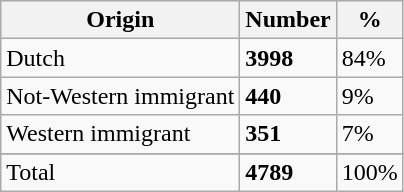<table class="wikitable">
<tr>
<th>Origin</th>
<th>Number</th>
<th>%</th>
</tr>
<tr>
<td>Dutch</td>
<td><strong>3998</strong></td>
<td>84%</td>
</tr>
<tr>
<td>Not-Western immigrant</td>
<td><strong>440</strong></td>
<td>9%</td>
</tr>
<tr>
<td>Western immigrant</td>
<td><strong>351</strong></td>
<td>7%</td>
</tr>
<tr>
</tr>
<tr>
<td>Total</td>
<td><strong>4789</strong></td>
<td>100%</td>
</tr>
</table>
